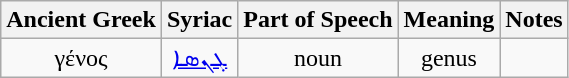<table class="wikitable" |->
<tr>
<th colspan="1">Ancient Greek</th>
<th colspan="1">Syriac</th>
<th>Part of Speech</th>
<th colspan="1">Meaning</th>
<th>Notes</th>
</tr>
<tr style="text-align:center;">
<td>γένος</td>
<td><a href='#'>ܓܢܣܐ</a></td>
<td>noun</td>
<td>genus</td>
<td></td>
</tr>
</table>
